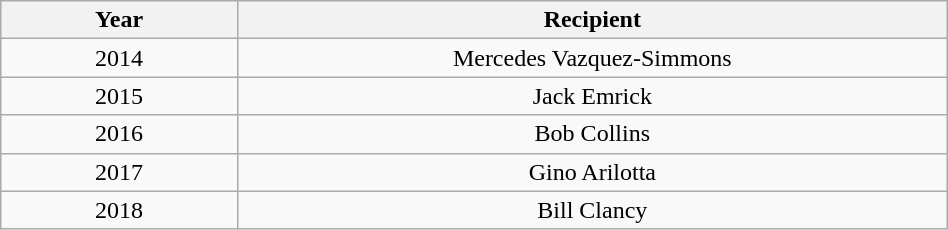<table class="wikitable" style="text-align:center; width:50%">
<tr>
<th width="10%">Year</th>
<th width="30%">Recipient</th>
</tr>
<tr>
<td>2014</td>
<td>Mercedes Vazquez-Simmons</td>
</tr>
<tr>
<td>2015</td>
<td>Jack Emrick</td>
</tr>
<tr>
<td>2016</td>
<td>Bob Collins</td>
</tr>
<tr>
<td>2017</td>
<td>Gino Arilotta</td>
</tr>
<tr>
<td>2018</td>
<td>Bill Clancy</td>
</tr>
</table>
